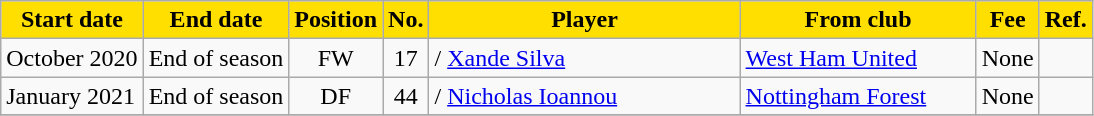<table class="wikitable sortable">
<tr>
<th style="background:#FFDF00; color:black;"><strong>Start date</strong></th>
<th style="background:#FFDF00; color:black;"><strong>End date</strong></th>
<th style="background:#FFDF00; color:black;"><strong>Position</strong></th>
<th style="background:#FFDF00; color:black;"><strong>No.</strong></th>
<th style="background:#FFDF00; color:black;"; width=200><strong>Player</strong></th>
<th style="background:#FFDF00; color:black;"; width=150><strong>From club</strong></th>
<th style="background:#FFDF00; color:black;"><strong>Fee</strong></th>
<th style="background:#FFDF00; color:black;"><strong>Ref.</strong></th>
</tr>
<tr>
<td>October 2020</td>
<td>End of season</td>
<td style="text-align:center;">FW</td>
<td style="text-align:center;">17</td>
<td style="text-align:left;"> /  <a href='#'>Xande Silva</a></td>
<td style="text-align:left;"> <a href='#'>West Ham United</a></td>
<td>None</td>
<td></td>
</tr>
<tr>
<td>January 2021</td>
<td>End of season</td>
<td style="text-align:center;">DF</td>
<td style="text-align:center;">44</td>
<td style="text-align:left;"> /  <a href='#'>Nicholas Ioannou</a></td>
<td style="text-align:left;"> <a href='#'>Nottingham Forest</a></td>
<td>None</td>
<td></td>
</tr>
<tr>
</tr>
</table>
